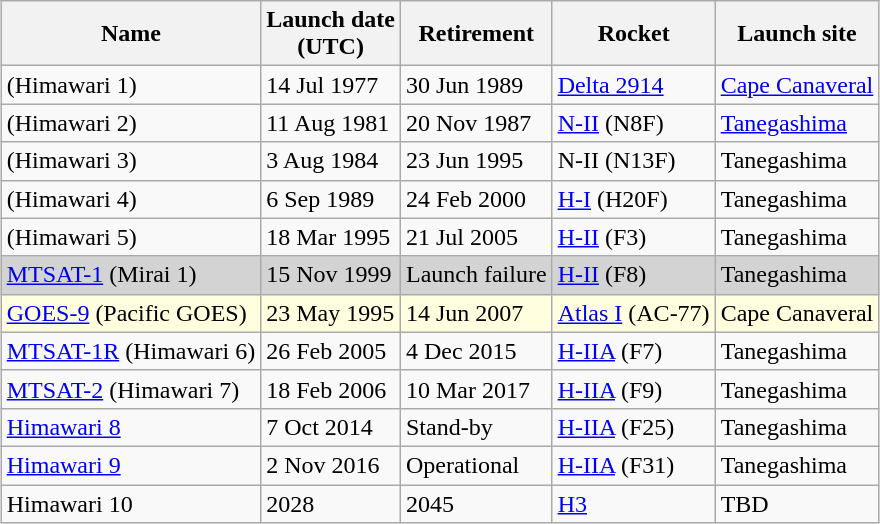<table class="wikitable" style="margin: 1em auto 1em auto;">
<tr>
<th>Name</th>
<th>Launch date<br>(UTC)</th>
<th>Retirement</th>
<th>Rocket</th>
<th>Launch site</th>
</tr>
<tr>
<td> (Himawari 1)</td>
<td>14 Jul 1977</td>
<td>30 Jun 1989</td>
<td><a href='#'>Delta 2914</a></td>
<td><a href='#'>Cape Canaveral</a></td>
</tr>
<tr>
<td> (Himawari 2)</td>
<td>11 Aug 1981</td>
<td>20 Nov 1987</td>
<td><a href='#'>N-II</a> (N8F)</td>
<td><a href='#'>Tanegashima</a></td>
</tr>
<tr>
<td> (Himawari 3)</td>
<td>3 Aug 1984</td>
<td>23 Jun 1995</td>
<td>N-II (N13F)</td>
<td>Tanegashima</td>
</tr>
<tr>
<td> (Himawari 4)</td>
<td>6 Sep 1989</td>
<td>24 Feb 2000</td>
<td><a href='#'>H-I</a> (H20F)</td>
<td>Tanegashima</td>
</tr>
<tr>
<td> (Himawari 5)</td>
<td>18 Mar 1995</td>
<td>21 Jul 2005</td>
<td><a href='#'>H-II</a> (F3)</td>
<td>Tanegashima</td>
</tr>
<tr style="background-color:lightgrey;">
<td><a href='#'>MTSAT-1</a> (Mirai 1)</td>
<td>15 Nov 1999</td>
<td>Launch failure</td>
<td><a href='#'>H-II</a> (F8)</td>
<td>Tanegashima</td>
</tr>
<tr style="background-color:lightyellow;">
<td><a href='#'>GOES-9</a> (Pacific GOES) </td>
<td>23 May 1995</td>
<td>14 Jun 2007</td>
<td><a href='#'>Atlas I</a> (AC-77)</td>
<td>Cape Canaveral</td>
</tr>
<tr>
<td><a href='#'>MTSAT-1R</a> (Himawari 6)</td>
<td>26 Feb 2005</td>
<td>4 Dec 2015</td>
<td><a href='#'>H-IIA</a> (F7)</td>
<td>Tanegashima</td>
</tr>
<tr>
<td><a href='#'>MTSAT-2</a> (Himawari 7)</td>
<td>18 Feb 2006</td>
<td>10 Mar 2017</td>
<td><a href='#'>H-IIA</a> (F9)</td>
<td>Tanegashima</td>
</tr>
<tr>
<td><a href='#'>Himawari 8</a></td>
<td>7 Oct 2014</td>
<td>Stand-by</td>
<td><a href='#'>H-IIA</a> (F25)</td>
<td>Tanegashima</td>
</tr>
<tr>
<td><a href='#'>Himawari 9</a></td>
<td>2 Nov 2016</td>
<td>Operational</td>
<td><a href='#'>H-IIA</a> (F31)</td>
<td>Tanegashima</td>
</tr>
<tr>
<td>Himawari 10</td>
<td>2028</td>
<td>2045</td>
<td><a href='#'>H3</a></td>
<td>TBD</td>
</tr>
</table>
